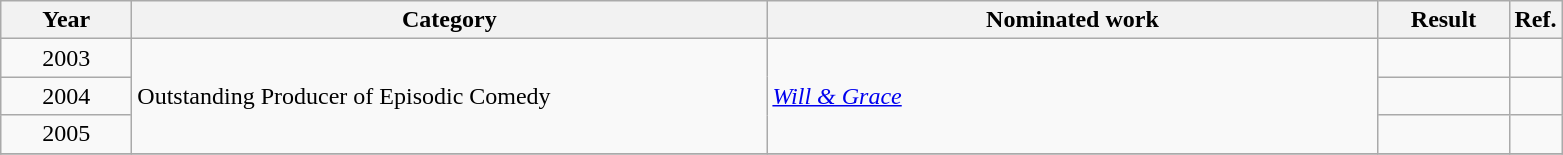<table class=wikitable>
<tr>
<th scope="col" style="width:5em;">Year</th>
<th scope="col" style="width:26em;">Category</th>
<th scope="col" style="width:25em;">Nominated work</th>
<th scope="col" style="width:5em;">Result</th>
<th>Ref.</th>
</tr>
<tr>
<td style="text-align:center;">2003</td>
<td rowspan=3>Outstanding Producer of Episodic Comedy</td>
<td rowspan=3><em><a href='#'>Will & Grace</a></em></td>
<td></td>
<td></td>
</tr>
<tr>
<td style="text-align:center;">2004</td>
<td></td>
<td></td>
</tr>
<tr>
<td style="text-align:center;">2005</td>
<td></td>
<td></td>
</tr>
<tr>
</tr>
</table>
